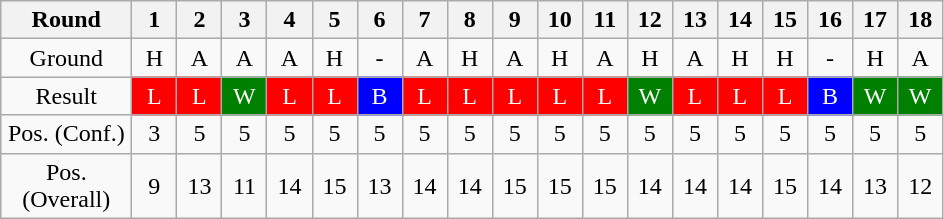<table class="wikitable" style="text-align: center;">
<tr>
<th style="width:60pt;">Round</th>
<th style="width:17pt;">1</th>
<th style="width:17pt;">2</th>
<th style="width:17pt;">3</th>
<th style="width:17pt;">4</th>
<th style="width:17pt;">5</th>
<th style="width:17pt;">6</th>
<th style="width:17pt;">7</th>
<th style="width:17pt;">8</th>
<th style="width:17pt;">9</th>
<th style="width:17pt;">10</th>
<th style="width:17pt;">11</th>
<th style="width:17pt;">12</th>
<th style="width:17pt;">13</th>
<th style="width:17pt;">14</th>
<th style="width:17pt;">15</th>
<th style="width:17pt;">16</th>
<th style="width:17pt;">17</th>
<th style="width:17pt;">18</th>
</tr>
<tr>
<td style="width:60pt;">Ground</td>
<td>H</td>
<td>A</td>
<td>A</td>
<td>A</td>
<td>H</td>
<td>-</td>
<td>A</td>
<td>H</td>
<td>A</td>
<td>H</td>
<td>A</td>
<td>H</td>
<td>A</td>
<td>H</td>
<td>H</td>
<td>-</td>
<td>H</td>
<td>A</td>
</tr>
<tr>
<td style="width:40pt;">Result</td>
<td style="background: red; color: white">L</td>
<td style="background: red; color: white">L</td>
<td style="background: green; color: white">W</td>
<td style="background: red; color: white">L</td>
<td style="background: red; color: white">L</td>
<td style="background: blue; color: white">B</td>
<td style="background: red; color: white">L</td>
<td style="background: red; color: white">L</td>
<td style="background: red; color: white">L</td>
<td style="background: red; color: white">L</td>
<td style="background: red; color: white">L</td>
<td style="background: green; color: white">W</td>
<td style="background: red; color: white">L</td>
<td style="background: red; color: white">L</td>
<td style="background: red; color: white">L</td>
<td style="background: blue; color: white">B</td>
<td style="background: green; color: white">W</td>
<td style="background: green; color: white">W</td>
</tr>
<tr>
<td style="width:60pt;">Pos. (Conf.)</td>
<td>3</td>
<td>5</td>
<td>5</td>
<td>5</td>
<td>5</td>
<td>5</td>
<td>5</td>
<td>5</td>
<td>5</td>
<td>5</td>
<td>5</td>
<td>5</td>
<td>5</td>
<td>5</td>
<td>5</td>
<td>5</td>
<td>5</td>
<td>5</td>
</tr>
<tr>
<td style="width:60pt;">Pos. (Overall)</td>
<td>9</td>
<td>13</td>
<td>11</td>
<td>14</td>
<td>15</td>
<td>13</td>
<td>14</td>
<td>14</td>
<td>15</td>
<td>15</td>
<td>15</td>
<td>14</td>
<td>14</td>
<td>14</td>
<td>15</td>
<td>14</td>
<td>13</td>
<td>12</td>
</tr>
</table>
